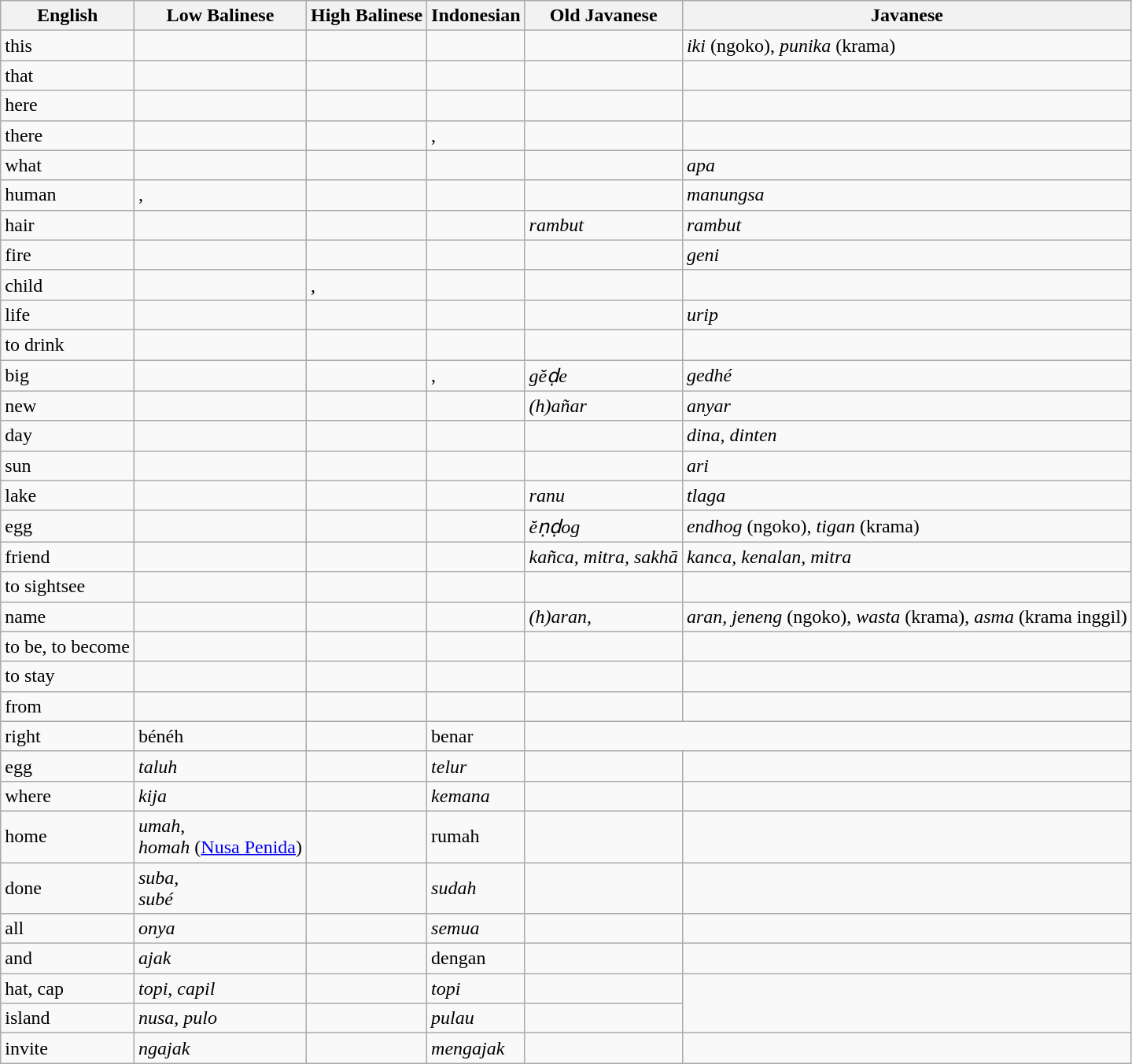<table class="wikitable">
<tr>
<th>English</th>
<th>Low Balinese</th>
<th>High Balinese</th>
<th>Indonesian</th>
<th>Old Javanese</th>
<th>Javanese</th>
</tr>
<tr>
<td>this</td>
<td></td>
<td></td>
<td></td>
<td></td>
<td><em>iki</em> (ngoko), <em>punika</em> (krama)</td>
</tr>
<tr>
<td>that</td>
<td></td>
<td></td>
<td></td>
<td></td>
<td></td>
</tr>
<tr>
<td>here</td>
<td></td>
<td></td>
<td></td>
<td></td>
<td></td>
</tr>
<tr>
<td>there</td>
<td></td>
<td></td>
<td>, </td>
<td></td>
<td></td>
</tr>
<tr>
<td>what</td>
<td></td>
<td></td>
<td></td>
<td></td>
<td><em>apa</em></td>
</tr>
<tr>
<td>human</td>
<td>, </td>
<td></td>
<td></td>
<td></td>
<td><em>manungsa</em></td>
</tr>
<tr>
<td>hair</td>
<td></td>
<td></td>
<td></td>
<td><em>rambut</em></td>
<td><em>rambut</em></td>
</tr>
<tr>
<td>fire</td>
<td></td>
<td></td>
<td></td>
<td></td>
<td><em>geni</em></td>
</tr>
<tr>
<td>child</td>
<td></td>
<td>, </td>
<td></td>
<td></td>
<td></td>
</tr>
<tr>
<td>life</td>
<td></td>
<td></td>
<td></td>
<td></td>
<td><em>urip</em></td>
</tr>
<tr>
<td>to drink</td>
<td></td>
<td></td>
<td></td>
<td></td>
<td></td>
</tr>
<tr>
<td>big</td>
<td></td>
<td></td>
<td>, </td>
<td><em>gĕḍe</em></td>
<td><em>gedhé</em></td>
</tr>
<tr>
<td>new</td>
<td></td>
<td></td>
<td></td>
<td><em>(h)añar</em></td>
<td><em>anyar</em></td>
</tr>
<tr>
<td>day</td>
<td></td>
<td></td>
<td></td>
<td></td>
<td><em>dina, dinten</em></td>
</tr>
<tr>
<td>sun</td>
<td></td>
<td></td>
<td></td>
<td></td>
<td><em>ari</em></td>
</tr>
<tr>
<td>lake</td>
<td></td>
<td></td>
<td></td>
<td><em>ranu</em></td>
<td><em>tlaga</em></td>
</tr>
<tr>
<td>egg</td>
<td></td>
<td></td>
<td></td>
<td><em>ĕṇḍog</em></td>
<td><em>endhog</em> (ngoko), <em>tigan</em> (krama)</td>
</tr>
<tr>
<td>friend</td>
<td></td>
<td></td>
<td></td>
<td><em>kañca, mitra, sakhā</em></td>
<td><em>kanca, kenalan, mitra</em></td>
</tr>
<tr>
<td>to sightsee</td>
<td></td>
<td></td>
<td></td>
<td></td>
<td></td>
</tr>
<tr>
<td>name</td>
<td></td>
<td></td>
<td></td>
<td><em>(h)aran,</em> </td>
<td><em>aran, jeneng</em> (ngoko), <em>wasta</em> (krama), <em>asma</em> (krama inggil)</td>
</tr>
<tr>
<td>to be, to become</td>
<td></td>
<td></td>
<td></td>
<td></td>
<td></td>
</tr>
<tr>
<td>to stay</td>
<td></td>
<td></td>
<td></td>
<td></td>
<td></td>
</tr>
<tr>
<td>from</td>
<td></td>
<td></td>
<td></td>
<td></td>
<td></td>
</tr>
<tr>
<td>right</td>
<td>bénéh</td>
<td></td>
<td>benar</td>
</tr>
<tr>
<td>egg</td>
<td><em>taluh</em></td>
<td></td>
<td><em>telur</em></td>
<td></td>
<td></td>
</tr>
<tr>
<td>where</td>
<td><em>kija</em></td>
<td></td>
<td><em>kemana</em></td>
<td></td>
<td></td>
</tr>
<tr>
<td>home</td>
<td><em>umah</em>,<br><em>homah</em> (<a href='#'>Nusa Penida</a>)</td>
<td></td>
<td>rumah</td>
<td></td>
</tr>
<tr>
<td>done</td>
<td><em>suba</em>,<br><em>subé</em></td>
<td></td>
<td><em>sudah</em></td>
<td></td>
<td></td>
</tr>
<tr>
<td>all</td>
<td><em>onya</em></td>
<td></td>
<td><em>semua</em></td>
<td></td>
<td></td>
</tr>
<tr>
<td>and</td>
<td><em>ajak</em></td>
<td></td>
<td>dengan</td>
<td></td>
<td></td>
</tr>
<tr>
<td>hat, cap</td>
<td><em>topi</em>, <em>capil</em></td>
<td></td>
<td><em>topi</em></td>
<td></td>
</tr>
<tr>
<td>island</td>
<td><em>nusa</em>, <em>pulo</em></td>
<td></td>
<td><em>pulau</em></td>
<td></td>
</tr>
<tr>
<td>invite</td>
<td><em>ngajak</em></td>
<td></td>
<td><em>mengajak</em></td>
<td></td>
<td></td>
</tr>
</table>
